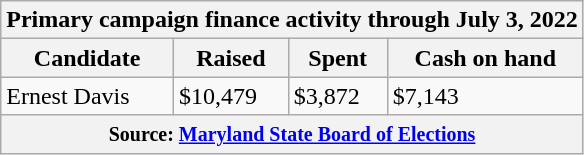<table class="wikitable sortable">
<tr>
<th colspan="4">Primary campaign finance activity through July 3, 2022</th>
</tr>
<tr>
<th>Candidate</th>
<th>Raised</th>
<th>Spent</th>
<th>Cash on hand</th>
</tr>
<tr>
<td data-sort-value="Davis, Ernest">Ernest Davis</td>
<td>$10,479</td>
<td>$3,872</td>
<td>$7,143</td>
</tr>
<tr>
<th colspan="4"><small>Source: <a href='#'>Maryland State Board of Elections</a></small></th>
</tr>
</table>
